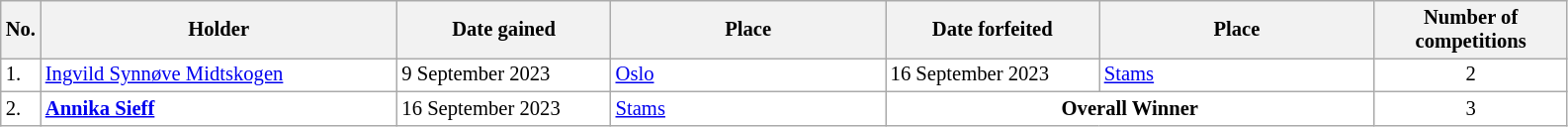<table class="wikitable plainrowheaders" style="background:#fff; font-size:86%; line-height:16px; border:grey solid 1px; border-collapse:collapse;">
<tr>
<th style="width:1em;">No.</th>
<th style="width:17em;">Holder</th>
<th style="width:10em;">Date gained</th>
<th style="width:13em;">Place</th>
<th style="width:10em;">Date forfeited</th>
<th style="width:13em;">Place</th>
<th style="width:9em;">Number of competitions</th>
</tr>
<tr>
<td>1.</td>
<td> <a href='#'>Ingvild Synnøve Midtskogen</a></td>
<td>9 September 2023</td>
<td> <a href='#'>Oslo</a></td>
<td>16 September 2023</td>
<td> <a href='#'>Stams</a></td>
<td align=center>2</td>
</tr>
<tr>
<td>2.</td>
<td> <strong><a href='#'>Annika Sieff</a></strong></td>
<td>16 September 2023</td>
<td> <a href='#'>Stams</a></td>
<td align=center colspan=2><strong>Overall Winner</strong></td>
<td align=center>3</td>
</tr>
</table>
